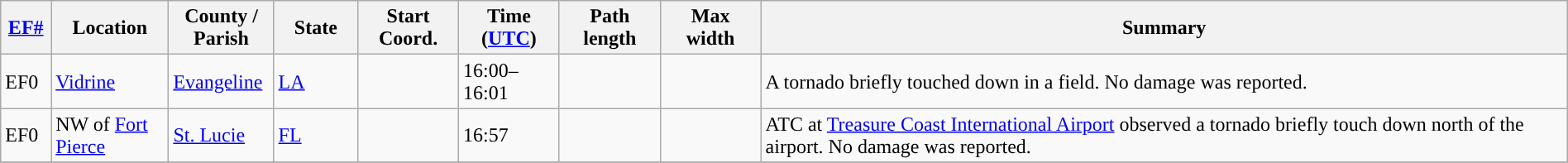<table class="wikitable sortable" style="width:100%;">
<tr>
<th scope="col"  style="width:3%; text-align:center;"><a href='#'>EF#</a></th>
<th scope="col"  style="width:7%; text-align:center;" class="unsortable">Location</th>
<th scope="col"  style="width:6%; text-align:center;" class="unsortable">County / Parish</th>
<th scope="col"  style="width:5%; text-align:center;">State</th>
<th scope="col"  style="width:6%; text-align:center;">Start Coord.</th>
<th scope="col"  style="width:6%; text-align:center;">Time (<a href='#'>UTC</a>)</th>
<th scope="col"  style="width:6%; text-align:center;">Path length</th>
<th scope="col"  style="width:6%; text-align:center;">Max width</th>
<th scope="col" class="unsortable" style="width:48%; text-align:center;">Summary</th>
</tr>
<tr>
<td>EF0</td>
<td><a href='#'>Vidrine</a></td>
<td><a href='#'>Evangeline</a></td>
<td><a href='#'>LA</a></td>
<td></td>
<td>16:00–16:01</td>
<td></td>
<td></td>
<td>A tornado briefly touched down in a field. No damage was reported.</td>
</tr>
<tr>
<td>EF0</td>
<td>NW of <a href='#'>Fort Pierce</a></td>
<td><a href='#'>St. Lucie</a></td>
<td><a href='#'>FL</a></td>
<td></td>
<td>16:57</td>
<td></td>
<td></td>
<td>ATC at <a href='#'>Treasure Coast International Airport</a> observed a tornado briefly touch down north of the airport. No damage was reported.</td>
</tr>
<tr>
</tr>
</table>
